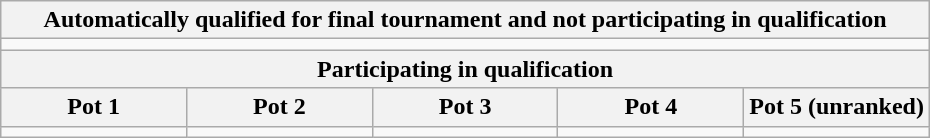<table class="wikitable">
<tr>
<th colspan=5>Automatically qualified for final tournament and not participating in qualification</th>
</tr>
<tr>
<td colspan=5 valign=top></td>
</tr>
<tr>
<th colspan=5>Participating in qualification</th>
</tr>
<tr>
<th width=20%>Pot 1</th>
<th width=20%>Pot 2</th>
<th width=20%>Pot 3</th>
<th width=20%>Pot 4</th>
<th width=20%>Pot 5 (unranked)</th>
</tr>
<tr>
<td valign=top></td>
<td valign=top></td>
<td valign=top></td>
<td valign=top></td>
<td valign=top></td>
</tr>
</table>
